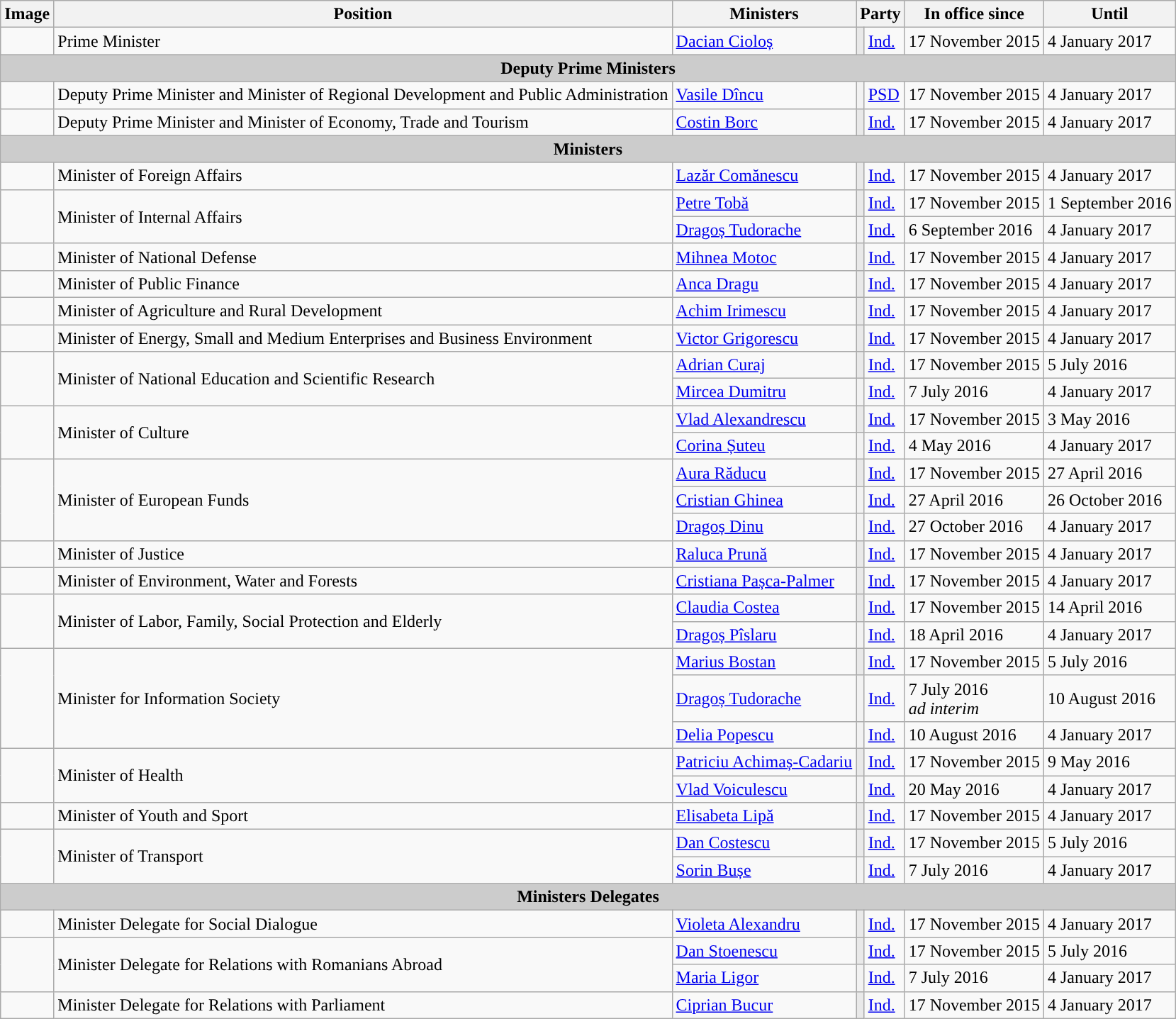<table class="wikitable">
<tr>
<th>Image</th>
<th>Position</th>
<th>Ministers</th>
<th colspan="2">Party</th>
<th>In office since</th>
<th>Until</th>
</tr>
<tr>
<td></td>
<td>Prime Minister</td>
<td><a href='#'>Dacian Cioloș</a></td>
<th style="background-color: #E9E9E9"></th>
<td><a href='#'>Ind.</a></td>
<td>17 November 2015</td>
<td>4 January 2017</td>
</tr>
<tr>
<td colspan=7 bgcolor=#CCCCCC align=center><strong>Deputy Prime Ministers</strong></td>
</tr>
<tr>
<td></td>
<td>Deputy Prime Minister and Minister of Regional Development and Public Administration</td>
<td><a href='#'>Vasile Dîncu</a></td>
<th style="background-color: "></th>
<td><a href='#'>PSD</a></td>
<td>17 November 2015</td>
<td>4 January 2017</td>
</tr>
<tr>
<td></td>
<td>Deputy Prime Minister and Minister of Economy, Trade and Tourism</td>
<td><a href='#'>Costin Borc</a></td>
<th style="background-color: #E9E9E9"></th>
<td><a href='#'>Ind.</a></td>
<td>17 November 2015</td>
<td>4 January 2017</td>
</tr>
<tr>
<td colspan=7 bgcolor=#CCCCCC align=center><strong>Ministers</strong></td>
</tr>
<tr>
<td></td>
<td>Minister of Foreign Affairs</td>
<td><a href='#'>Lazăr Comănescu</a></td>
<th style="background-color: #E9E9E9"></th>
<td><a href='#'>Ind.</a></td>
<td>17 November 2015</td>
<td>4 January 2017</td>
</tr>
<tr>
<td rowspan="2"></td>
<td rowspan="2">Minister of Internal Affairs</td>
<td><a href='#'>Petre Tobă</a></td>
<th style="background-color: #E9E9E9"></th>
<td><a href='#'>Ind.</a></td>
<td>17 November 2015</td>
<td>1 September 2016</td>
</tr>
<tr>
<td><a href='#'>Dragoș Tudorache</a></td>
<th></th>
<td><a href='#'>Ind.</a></td>
<td>6 September 2016</td>
<td>4 January 2017</td>
</tr>
<tr>
<td></td>
<td>Minister of National Defense</td>
<td><a href='#'>Mihnea Motoc</a></td>
<th style="background-color: #E9E9E9"></th>
<td><a href='#'>Ind.</a></td>
<td>17 November 2015</td>
<td>4 January 2017</td>
</tr>
<tr>
<td></td>
<td>Minister of Public Finance</td>
<td><a href='#'>Anca Dragu</a></td>
<th style="background-color: #E9E9E9"></th>
<td><a href='#'>Ind.</a></td>
<td>17 November 2015</td>
<td>4 January 2017</td>
</tr>
<tr>
<td></td>
<td>Minister of Agriculture and Rural Development</td>
<td><a href='#'>Achim Irimescu</a></td>
<th style="background-color: #E9E9E9"></th>
<td><a href='#'>Ind.</a></td>
<td>17 November 2015</td>
<td>4 January 2017</td>
</tr>
<tr>
<td></td>
<td>Minister of Energy, Small and Medium Enterprises and Business Environment</td>
<td><a href='#'>Victor Grigorescu</a></td>
<th style="background-color: #E9E9E9"></th>
<td><a href='#'>Ind.</a></td>
<td>17 November 2015</td>
<td>4 January 2017</td>
</tr>
<tr>
<td rowspan="2"></td>
<td rowspan="2">Minister of National Education and Scientific Research</td>
<td><a href='#'>Adrian Curaj</a></td>
<th style="background-color: #E9E9E9"></th>
<td><a href='#'>Ind.</a></td>
<td>17 November 2015</td>
<td>5 July 2016</td>
</tr>
<tr>
<td><a href='#'>Mircea Dumitru</a></td>
<th></th>
<td><a href='#'>Ind.</a></td>
<td>7 July 2016</td>
<td>4 January 2017</td>
</tr>
<tr>
<td rowspan="2"></td>
<td rowspan="2">Minister of Culture</td>
<td><a href='#'>Vlad Alexandrescu</a></td>
<th style="background-color: #E9E9E9"></th>
<td><a href='#'>Ind.</a></td>
<td>17 November 2015</td>
<td>3 May 2016</td>
</tr>
<tr>
<td><a href='#'>Corina Șuteu</a></td>
<th></th>
<td><a href='#'>Ind.</a></td>
<td>4 May 2016</td>
<td>4 January 2017</td>
</tr>
<tr>
<td rowspan="3"></td>
<td rowspan="3">Minister of European Funds</td>
<td><a href='#'>Aura Răducu</a></td>
<th style="background-color: #E9E9E9"></th>
<td><a href='#'>Ind.</a></td>
<td>17 November 2015</td>
<td>27  April 2016</td>
</tr>
<tr>
<td><a href='#'>Cristian Ghinea</a></td>
<th></th>
<td><a href='#'>Ind.</a></td>
<td>27  April 2016</td>
<td>26 October 2016</td>
</tr>
<tr>
<td><a href='#'>Dragoș Dinu</a></td>
<th></th>
<td><a href='#'>Ind.</a></td>
<td>27 October 2016</td>
<td>4 January 2017</td>
</tr>
<tr>
<td></td>
<td>Minister of Justice</td>
<td><a href='#'>Raluca Prună</a></td>
<th style="background-color: #E9E9E9"></th>
<td><a href='#'>Ind.</a></td>
<td>17 November 2015</td>
<td>4 January 2017</td>
</tr>
<tr>
<td></td>
<td>Minister of Environment, Water and Forests</td>
<td><a href='#'>Cristiana Pașca-Palmer</a></td>
<th style="background-color: #E9E9E9"></th>
<td><a href='#'>Ind.</a></td>
<td>17 November 2015</td>
<td>4 January 2017</td>
</tr>
<tr>
<td rowspan="2"></td>
<td rowspan="2">Minister of Labor, Family, Social Protection and Elderly</td>
<td><a href='#'>Claudia Costea</a></td>
<th style="background-color: #E9E9E9"></th>
<td><a href='#'>Ind.</a></td>
<td>17 November 2015</td>
<td>14 April 2016</td>
</tr>
<tr>
<td><a href='#'>Dragoș Pîslaru</a></td>
<th></th>
<td><a href='#'>Ind.</a></td>
<td>18 April 2016</td>
<td>4 January 2017</td>
</tr>
<tr>
<td rowspan="3"></td>
<td rowspan="3">Minister for Information Society</td>
<td><a href='#'>Marius Bostan</a></td>
<th style="background-color: #E9E9E9"></th>
<td><a href='#'>Ind.</a></td>
<td>17 November 2015</td>
<td>5 July 2016</td>
</tr>
<tr>
<td><a href='#'>Dragoș Tudorache</a></td>
<th></th>
<td><a href='#'>Ind.</a></td>
<td>7 July 2016<br><em>ad interim</em><br></td>
<td>10 August 2016</td>
</tr>
<tr>
<td><a href='#'>Delia Popescu</a></td>
<th></th>
<td><a href='#'>Ind.</a></td>
<td>10 August 2016</td>
<td>4 January 2017</td>
</tr>
<tr>
<td rowspan="2"></td>
<td rowspan="2">Minister of Health</td>
<td><a href='#'>Patriciu Achimaș-Cadariu</a></td>
<th style="background-color: #E9E9E9"></th>
<td><a href='#'>Ind.</a></td>
<td>17 November 2015</td>
<td>9 May 2016</td>
</tr>
<tr>
<td><a href='#'>Vlad Voiculescu</a></td>
<th></th>
<td><a href='#'>Ind.</a></td>
<td>20 May 2016</td>
<td>4 January 2017</td>
</tr>
<tr>
<td></td>
<td>Minister of Youth and Sport</td>
<td><a href='#'>Elisabeta Lipă</a></td>
<th style="background-color: #E9E9E9"></th>
<td><a href='#'>Ind.</a></td>
<td>17 November 2015</td>
<td>4 January 2017</td>
</tr>
<tr>
<td rowspan="2"></td>
<td rowspan="2">Minister of Transport</td>
<td><a href='#'>Dan Costescu</a></td>
<th style="background-color: #E9E9E9"></th>
<td><a href='#'>Ind.</a></td>
<td>17 November 2015</td>
<td>5 July 2016</td>
</tr>
<tr>
<td><a href='#'>Sorin Bușe</a></td>
<th></th>
<td><a href='#'>Ind.</a></td>
<td>7 July 2016</td>
<td>4 January 2017</td>
</tr>
<tr>
<td colspan=7 bgcolor=#CCCCCC align=center><strong>Ministers Delegates</strong></td>
</tr>
<tr>
<td></td>
<td>Minister Delegate for Social Dialogue</td>
<td><a href='#'>Violeta Alexandru</a></td>
<th style="background-color: #E9E9E9"></th>
<td><a href='#'>Ind.</a></td>
<td>17 November 2015</td>
<td>4 January 2017</td>
</tr>
<tr>
<td rowspan="2"></td>
<td rowspan="2">Minister Delegate for Relations with Romanians Abroad</td>
<td><a href='#'>Dan Stoenescu</a></td>
<th style="background-color: #E9E9E9"></th>
<td><a href='#'>Ind.</a></td>
<td>17 November 2015</td>
<td>5 July 2016</td>
</tr>
<tr>
<td><a href='#'>Maria Ligor</a></td>
<th></th>
<td><a href='#'>Ind.</a></td>
<td>7 July 2016</td>
<td>4 January 2017</td>
</tr>
<tr>
<td></td>
<td>Minister Delegate for Relations with Parliament</td>
<td><a href='#'>Ciprian Bucur</a></td>
<th style="background-color: #E9E9E9"></th>
<td><a href='#'>Ind.</a></td>
<td>17 November 2015</td>
<td>4 January 2017</td>
</tr>
</table>
